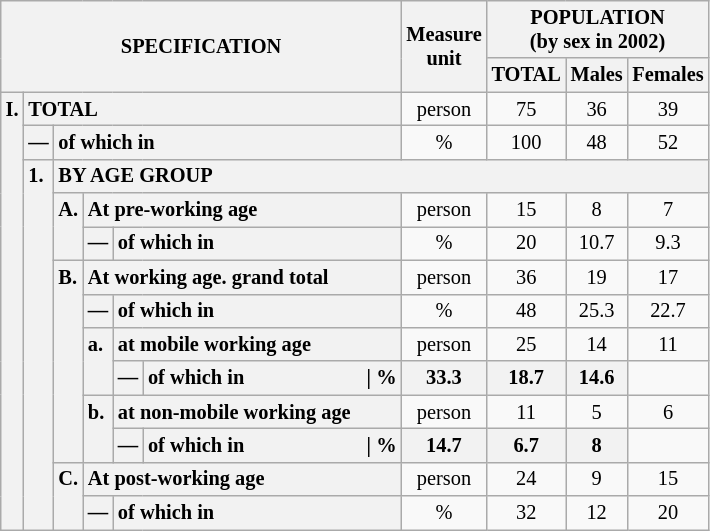<table class="wikitable" style="font-size:85%; text-align:center">
<tr>
<th rowspan="2" colspan="6">SPECIFICATION</th>
<th rowspan="2">Measure<br> unit</th>
<th colspan="3" rowspan="1">POPULATION<br> (by sex in 2002)</th>
</tr>
<tr>
<th>TOTAL</th>
<th>Males</th>
<th>Females</th>
</tr>
<tr>
<th style="text-align:left" valign="top" rowspan="13">I.</th>
<th style="text-align:left" colspan="5">TOTAL</th>
<td>person</td>
<td>75</td>
<td>36</td>
<td>39</td>
</tr>
<tr>
<th style="text-align:left" valign="top">—</th>
<th style="text-align:left" colspan="4">of which in</th>
<td>%</td>
<td>100</td>
<td>48</td>
<td>52</td>
</tr>
<tr>
<th style="text-align:left" valign="top" rowspan="11">1.</th>
<th style="text-align:left" colspan="19">BY AGE GROUP</th>
</tr>
<tr>
<th style="text-align:left" valign="top" rowspan="2">A.</th>
<th style="text-align:left" colspan="3">At pre-working age</th>
<td>person</td>
<td>15</td>
<td>8</td>
<td>7</td>
</tr>
<tr>
<th style="text-align:left" valign="top">—</th>
<th style="text-align:left" valign="top" colspan="2">of which in</th>
<td>%</td>
<td>20</td>
<td>10.7</td>
<td>9.3</td>
</tr>
<tr>
<th style="text-align:left" valign="top" rowspan="6">B.</th>
<th style="text-align:left" colspan="3">At working age. grand total</th>
<td>person</td>
<td>36</td>
<td>19</td>
<td>17</td>
</tr>
<tr>
<th style="text-align:left" valign="top">—</th>
<th style="text-align:left" valign="top" colspan="2">of which in</th>
<td>%</td>
<td>48</td>
<td>25.3</td>
<td>22.7</td>
</tr>
<tr>
<th style="text-align:left" valign="top" rowspan="2">a.</th>
<th style="text-align:left" colspan="2">at mobile working age</th>
<td>person</td>
<td>25</td>
<td>14</td>
<td>11</td>
</tr>
<tr>
<th style="text-align:left" valign="top">—</th>
<th style="text-align:left" valign="top" colspan="1">of which in                        | %</th>
<th>33.3</th>
<th>18.7</th>
<th>14.6</th>
</tr>
<tr>
<th style="text-align:left" valign="top" rowspan="2">b.</th>
<th style="text-align:left" colspan="2">at non-mobile working age</th>
<td>person</td>
<td>11</td>
<td>5</td>
<td>6</td>
</tr>
<tr>
<th style="text-align:left" valign="top">—</th>
<th style="text-align:left" valign="top" colspan="1">of which in                        | %</th>
<th>14.7</th>
<th>6.7</th>
<th>8</th>
</tr>
<tr>
<th style="text-align:left" valign="top" rowspan="2">C.</th>
<th style="text-align:left" colspan="3">At post-working age</th>
<td>person</td>
<td>24</td>
<td>9</td>
<td>15</td>
</tr>
<tr>
<th style="text-align:left" valign="top">—</th>
<th style="text-align:left" valign="top" colspan="2">of which in</th>
<td>%</td>
<td>32</td>
<td>12</td>
<td>20</td>
</tr>
</table>
